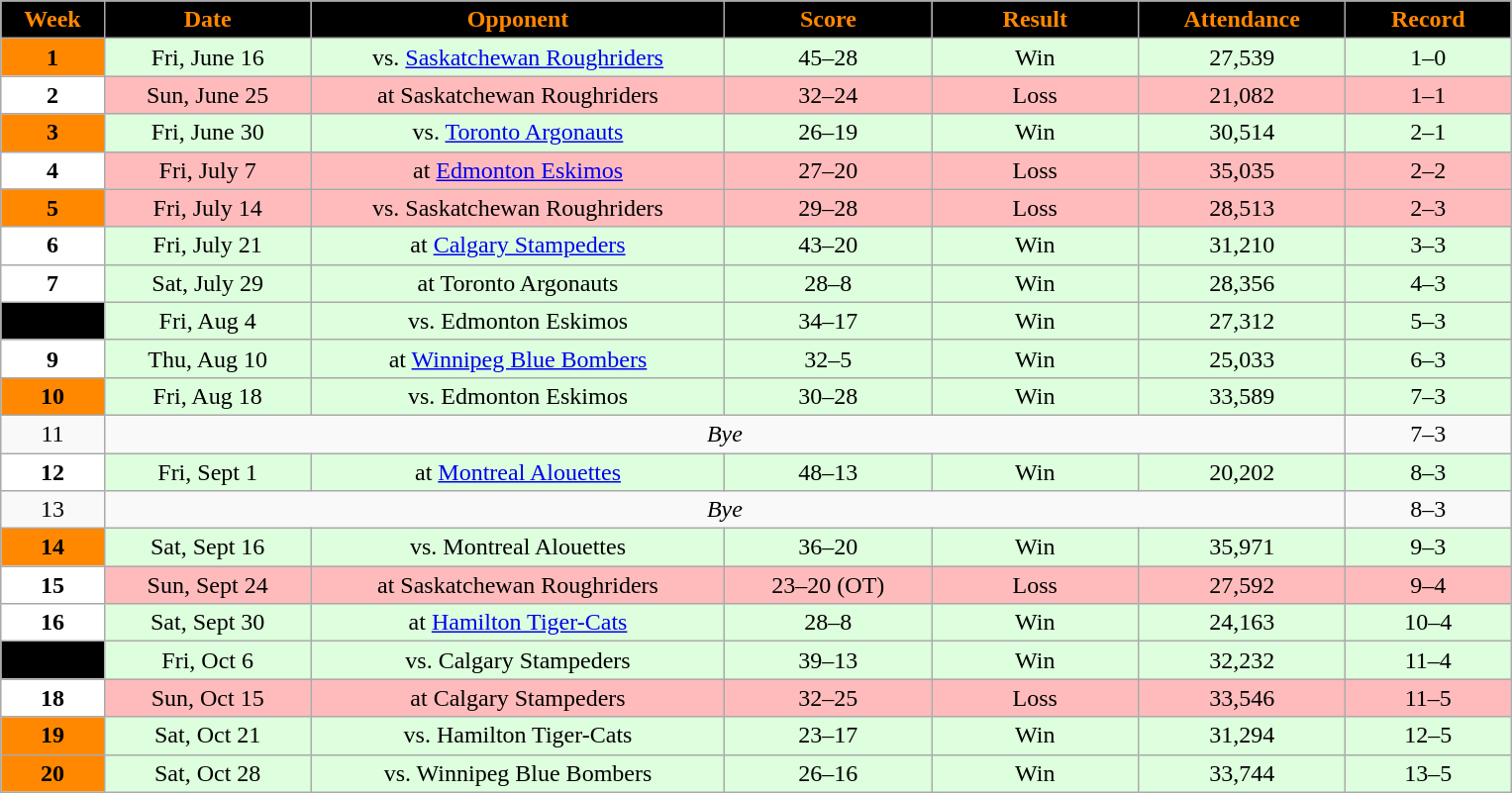<table class="wikitable sortable">
<tr>
<th style="background:black;color:#FF8800;"  width="5%">Week</th>
<th style="background:black;color:#FF8800;"  width="10%">Date</th>
<th style="background:black;color:#FF8800;"  width="20%">Opponent</th>
<th style="background:black;color:#FF8800;"  width="10%">Score</th>
<th style="background:black;color:#FF8800;"  width="10%">Result</th>
<th style="background:black;color:#FF8800;"  width="10%">Attendance</th>
<th style="background:black;color:#FF8800;"  width="8%">Record</th>
</tr>
<tr style="text-align:center; background:#dfd;">
<td style="text-align:center; background:#FF8800;"><span><strong>1</strong></span></td>
<td>Fri, June 16</td>
<td>vs. <a href='#'>Saskatchewan Roughriders</a></td>
<td>45–28</td>
<td>Win</td>
<td>27,539</td>
<td>1–0</td>
</tr>
<tr style="text-align:center; background:#fbb;">
<td style="text-align:center; background:white;"><span><strong>2</strong></span></td>
<td>Sun, June 25</td>
<td>at Saskatchewan Roughriders</td>
<td>32–24</td>
<td>Loss</td>
<td>21,082</td>
<td>1–1</td>
</tr>
<tr style="text-align:center; background:#dfd;">
<td style="text-align:center; background:#FF8800;"><span><strong>3</strong></span></td>
<td>Fri, June 30</td>
<td>vs. <a href='#'>Toronto Argonauts</a></td>
<td>26–19</td>
<td>Win</td>
<td>30,514</td>
<td>2–1</td>
</tr>
<tr style="text-align:center; background:#fbb;">
<td style="text-align:center; background:white;"><span><strong>4</strong></span></td>
<td>Fri, July 7</td>
<td>at <a href='#'>Edmonton Eskimos</a></td>
<td>27–20</td>
<td>Loss</td>
<td>35,035</td>
<td>2–2</td>
</tr>
<tr style="text-align:center; background:#fbb;">
<td style="text-align:center; background:#FF8800;"><span><strong>5</strong></span></td>
<td>Fri, July 14</td>
<td>vs. Saskatchewan Roughriders</td>
<td>29–28</td>
<td>Loss</td>
<td>28,513</td>
<td>2–3</td>
</tr>
<tr style="text-align:center; background:#dfd;">
<td style="text-align:center; background:white;"><span><strong>6</strong></span></td>
<td>Fri, July 21</td>
<td>at <a href='#'>Calgary Stampeders</a></td>
<td>43–20</td>
<td>Win</td>
<td>31,210</td>
<td>3–3</td>
</tr>
<tr style="text-align:center; background:#dfd;">
<td style="text-align:center; background:white;"><span><strong>7</strong></span></td>
<td>Sat, July 29</td>
<td>at Toronto Argonauts</td>
<td>28–8</td>
<td>Win</td>
<td>28,356</td>
<td>4–3</td>
</tr>
<tr style="text-align:center; background:#dfd;">
<td style="text-align:center; background:black;"><span><strong>8</strong></span></td>
<td>Fri, Aug 4</td>
<td>vs. Edmonton Eskimos</td>
<td>34–17</td>
<td>Win</td>
<td>27,312</td>
<td>5–3</td>
</tr>
<tr style="text-align:center; background:#dfd;">
<td style="text-align:center; background:white;"><span><strong>9</strong></span></td>
<td>Thu, Aug 10</td>
<td>at <a href='#'>Winnipeg Blue Bombers</a></td>
<td>32–5</td>
<td>Win</td>
<td>25,033</td>
<td>6–3</td>
</tr>
<tr style="text-align:center; background:#dfd;">
<td style="text-align:center; background:#FF8800;"><span><strong>10</strong></span></td>
<td>Fri, Aug 18</td>
<td>vs. Edmonton Eskimos</td>
<td>30–28</td>
<td>Win</td>
<td>33,589</td>
<td>7–3</td>
</tr>
<tr style="text-align:center;">
<td>11</td>
<td colspan="5" style="text-align:center;"><em>Bye</em></td>
<td>7–3</td>
</tr>
<tr style="text-align:center; background:#dfd;">
<td style="text-align:center; background:white;"><span><strong>12</strong></span></td>
<td>Fri, Sept 1</td>
<td>at <a href='#'>Montreal Alouettes</a></td>
<td>48–13</td>
<td>Win</td>
<td>20,202</td>
<td>8–3</td>
</tr>
<tr style="text-align:center;">
<td>13</td>
<td colspan="5" style="text-align:center;"><em>Bye</em></td>
<td>8–3</td>
</tr>
<tr style="text-align:center; background:#dfd;">
<td style="text-align:center; background:#FF8800;"><span><strong>14</strong></span></td>
<td>Sat, Sept 16</td>
<td>vs. Montreal Alouettes</td>
<td>36–20</td>
<td>Win</td>
<td>35,971</td>
<td>9–3</td>
</tr>
<tr style="text-align:center; background:#fbb;">
<td style="text-align:center; background:white;"><span><strong>15</strong></span></td>
<td>Sun, Sept 24</td>
<td>at Saskatchewan Roughriders</td>
<td>23–20 (OT)</td>
<td>Loss</td>
<td>27,592</td>
<td>9–4</td>
</tr>
<tr style="text-align:center; background:#dfd;">
<td style="text-align:center; background:white;"><span><strong>16</strong></span></td>
<td>Sat, Sept 30</td>
<td>at <a href='#'>Hamilton Tiger-Cats</a></td>
<td>28–8</td>
<td>Win</td>
<td>24,163</td>
<td>10–4</td>
</tr>
<tr style="text-align:center; background:#dfd;">
<td style="text-align:center; background:black;"><span><strong>17</strong></span></td>
<td>Fri, Oct 6</td>
<td>vs. Calgary Stampeders</td>
<td>39–13</td>
<td>Win</td>
<td>32,232</td>
<td>11–4</td>
</tr>
<tr style="text-align:center; background:#fbb;">
<td style="text-align:center; background:white;"><span><strong>18</strong></span></td>
<td>Sun, Oct 15</td>
<td>at Calgary Stampeders</td>
<td>32–25</td>
<td>Loss</td>
<td>33,546</td>
<td>11–5</td>
</tr>
<tr style="text-align:center; background:#dfd;">
<td style="text-align:center; background:#FF8800;"><span><strong>19</strong></span></td>
<td>Sat, Oct 21</td>
<td>vs. Hamilton Tiger-Cats</td>
<td>23–17</td>
<td>Win</td>
<td>31,294</td>
<td>12–5</td>
</tr>
<tr style="text-align:center; background:#dfd;">
<td style="text-align:center; background:#FF8800;"><span><strong>20</strong></span></td>
<td>Sat, Oct 28</td>
<td>vs. Winnipeg Blue Bombers</td>
<td>26–16</td>
<td>Win</td>
<td>33,744</td>
<td>13–5</td>
</tr>
</table>
